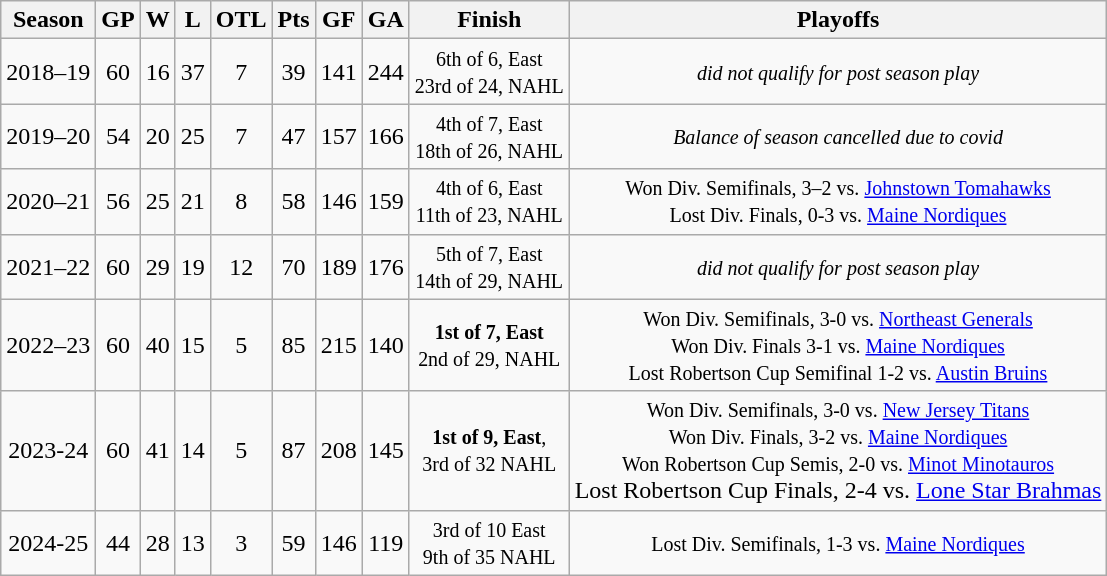<table class="wikitable" style="text-align:center">
<tr>
<th>Season</th>
<th>GP</th>
<th>W</th>
<th>L</th>
<th>OTL</th>
<th>Pts</th>
<th>GF</th>
<th>GA</th>
<th>Finish</th>
<th>Playoffs</th>
</tr>
<tr>
<td>2018–19</td>
<td>60</td>
<td>16</td>
<td>37</td>
<td>7</td>
<td>39</td>
<td>141</td>
<td>244</td>
<td><small>6th of 6, East<br>23rd of 24, NAHL</small></td>
<td><small><em>did not qualify for post season play</em></small></td>
</tr>
<tr>
<td>2019–20</td>
<td>54</td>
<td>20</td>
<td>25</td>
<td>7</td>
<td>47</td>
<td>157</td>
<td>166</td>
<td><small>4th of 7, East<br>18th of 26, NAHL</small></td>
<td><small><em>Balance of season cancelled due to covid</em></small></td>
</tr>
<tr>
<td>2020–21</td>
<td>56</td>
<td>25</td>
<td>21</td>
<td>8</td>
<td>58</td>
<td>146</td>
<td>159</td>
<td><small>4th of 6, East<br>11th of 23, NAHL</small></td>
<td><small>Won Div. Semifinals, 3–2 vs. <a href='#'>Johnstown Tomahawks</a><br>Lost Div. Finals, 0-3 vs. <a href='#'>Maine Nordiques</a></small></td>
</tr>
<tr>
<td>2021–22</td>
<td>60</td>
<td>29</td>
<td>19</td>
<td>12</td>
<td>70</td>
<td>189</td>
<td>176</td>
<td><small>5th of 7, East<br>14th of 29, NAHL</small></td>
<td><small><em>did not qualify for post season play</em></small></td>
</tr>
<tr>
<td>2022–23</td>
<td>60</td>
<td>40</td>
<td>15</td>
<td>5</td>
<td>85</td>
<td>215</td>
<td>140</td>
<td><small><strong>1st of 7, East</strong><br>2nd of 29, NAHL</small></td>
<td><small>Won Div. Semifinals, 3-0 vs. <a href='#'>Northeast Generals</a></small><br><small>Won Div. Finals 3-1 vs. <a href='#'>Maine Nordiques</a></small><br><small>Lost Robertson Cup Semifinal 1-2 vs. <a href='#'>Austin Bruins</a></small></td>
</tr>
<tr>
<td>2023-24</td>
<td>60</td>
<td>41</td>
<td>14</td>
<td>5</td>
<td>87</td>
<td>208</td>
<td>145</td>
<td><small> <strong>1st of 9, East</strong>,<br> 3rd of 32 NAHL</small></td>
<td><small>Won Div. Semifinals, 3-0 vs. <a href='#'>New Jersey Titans</a></small><br><small>Won Div. Finals, 3-2 vs. <a href='#'>Maine Nordiques</a></small><br> <small>Won Robertson Cup Semis, 2-0 vs. <a href='#'>Minot Minotauros</a></small><br>Lost Robertson Cup Finals, 2-4 vs. <a href='#'>Lone Star Brahmas</a></td>
</tr>
<tr>
<td>2024-25</td>
<td>44</td>
<td>28</td>
<td>13</td>
<td>3</td>
<td>59</td>
<td>146</td>
<td>119</td>
<td><small>3rd of 10 East<br> 9th of 35 NAHL </small></td>
<td><small>Lost Div. Semifinals, 1-3 vs. <a href='#'>Maine Nordiques</a></small></td>
</tr>
</table>
